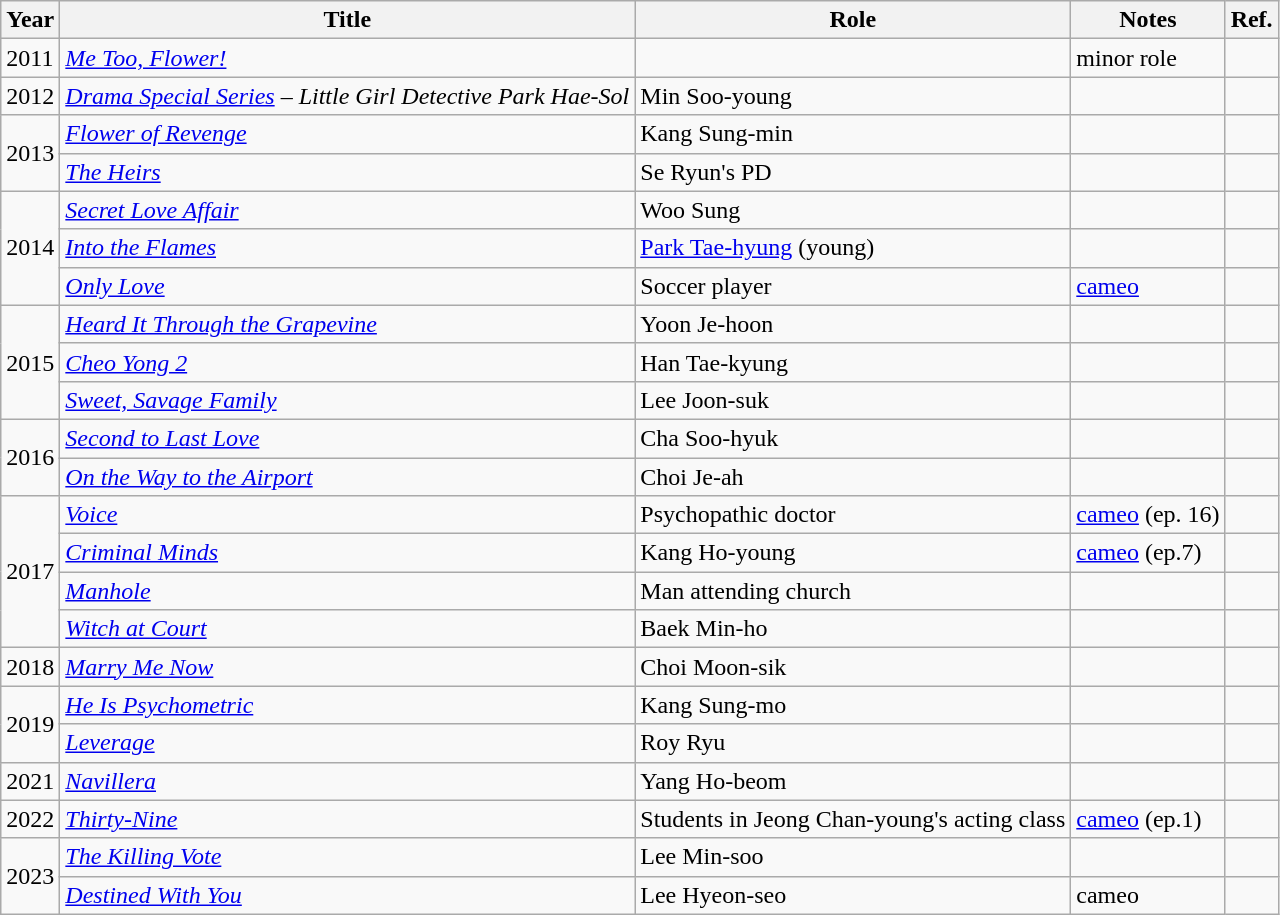<table class="wikitable">
<tr>
<th>Year</th>
<th>Title</th>
<th>Role</th>
<th>Notes</th>
<th>Ref.</th>
</tr>
<tr>
<td>2011</td>
<td><em><a href='#'>Me Too, Flower!</a></em></td>
<td></td>
<td>minor role</td>
<td></td>
</tr>
<tr>
<td>2012</td>
<td><em><a href='#'>Drama Special Series</a></em> – <em>Little Girl Detective Park Hae-Sol</em></td>
<td>Min Soo-young</td>
<td></td>
<td></td>
</tr>
<tr>
<td rowspan="2">2013</td>
<td><em><a href='#'>Flower of Revenge</a></em></td>
<td>Kang Sung-min</td>
<td></td>
<td></td>
</tr>
<tr>
<td><em><a href='#'>The Heirs</a></em></td>
<td>Se Ryun's PD</td>
<td></td>
<td></td>
</tr>
<tr>
<td rowspan="3">2014</td>
<td><em><a href='#'>Secret Love Affair</a></em></td>
<td>Woo Sung</td>
<td></td>
<td></td>
</tr>
<tr>
<td><em><a href='#'>Into the Flames</a></em></td>
<td><a href='#'>Park Tae-hyung</a> (young)</td>
<td></td>
<td></td>
</tr>
<tr>
<td><em><a href='#'>Only Love</a></em></td>
<td>Soccer player</td>
<td><a href='#'>cameo</a></td>
<td></td>
</tr>
<tr>
<td rowspan="3" style="text-align:center;">2015</td>
<td><em><a href='#'>Heard It Through the Grapevine</a></em></td>
<td>Yoon Je-hoon</td>
<td></td>
<td></td>
</tr>
<tr>
<td><em><a href='#'>Cheo Yong 2</a></em></td>
<td>Han Tae-kyung</td>
<td></td>
<td></td>
</tr>
<tr>
<td><em><a href='#'>Sweet, Savage Family</a></em></td>
<td>Lee Joon-suk</td>
<td></td>
<td></td>
</tr>
<tr>
<td rowspan="2">2016</td>
<td><em><a href='#'>Second to Last Love</a></em></td>
<td>Cha Soo-hyuk</td>
<td></td>
<td></td>
</tr>
<tr>
<td><em><a href='#'>On the Way to the Airport</a></em></td>
<td>Choi Je-ah</td>
<td></td>
<td></td>
</tr>
<tr>
<td rowspan="4">2017</td>
<td><em><a href='#'>Voice</a></em></td>
<td>Psychopathic doctor</td>
<td><a href='#'>cameo</a> (ep. 16)</td>
<td></td>
</tr>
<tr>
<td><em><a href='#'>Criminal Minds</a></em></td>
<td>Kang Ho-young</td>
<td><a href='#'>cameo</a> (ep.7)</td>
<td></td>
</tr>
<tr>
<td><em><a href='#'>Manhole</a></em></td>
<td>Man attending church</td>
<td></td>
<td></td>
</tr>
<tr>
<td><em><a href='#'>Witch at Court</a></em></td>
<td>Baek Min-ho</td>
<td></td>
<td></td>
</tr>
<tr>
<td>2018</td>
<td><em><a href='#'>Marry Me Now</a></em></td>
<td>Choi Moon-sik</td>
<td></td>
<td></td>
</tr>
<tr>
<td rowspan="2">2019</td>
<td><em><a href='#'>He Is Psychometric</a></em></td>
<td>Kang Sung-mo</td>
<td></td>
<td></td>
</tr>
<tr>
<td><em><a href='#'>Leverage</a></em></td>
<td>Roy Ryu</td>
<td></td>
<td></td>
</tr>
<tr>
<td>2021</td>
<td><em><a href='#'>Navillera</a></em></td>
<td>Yang Ho-beom</td>
<td></td>
<td></td>
</tr>
<tr>
<td>2022</td>
<td><em><a href='#'>Thirty-Nine</a></em></td>
<td>Students in Jeong Chan-young's acting class</td>
<td><a href='#'>cameo</a> (ep.1)</td>
<td></td>
</tr>
<tr>
<td rowspan="2">2023</td>
<td><em><a href='#'>The Killing Vote</a></em></td>
<td>Lee Min-soo</td>
<td></td>
<td></td>
</tr>
<tr>
<td><em><a href='#'>Destined With You</a></em></td>
<td>Lee Hyeon-seo</td>
<td>cameo</td>
<td></td>
</tr>
</table>
